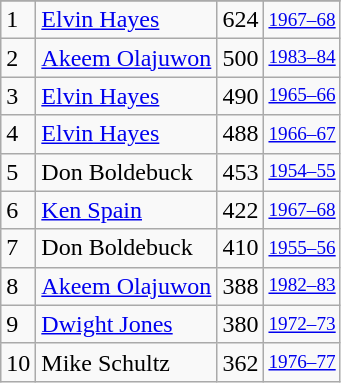<table class="wikitable">
<tr>
</tr>
<tr>
<td>1</td>
<td><a href='#'>Elvin Hayes</a></td>
<td>624</td>
<td style="font-size:80%;"><a href='#'>1967–68</a></td>
</tr>
<tr>
<td>2</td>
<td><a href='#'>Akeem Olajuwon</a></td>
<td>500</td>
<td style="font-size:80%;"><a href='#'>1983–84</a></td>
</tr>
<tr>
<td>3</td>
<td><a href='#'>Elvin Hayes</a></td>
<td>490</td>
<td style="font-size:80%;"><a href='#'>1965–66</a></td>
</tr>
<tr>
<td>4</td>
<td><a href='#'>Elvin Hayes</a></td>
<td>488</td>
<td style="font-size:80%;"><a href='#'>1966–67</a></td>
</tr>
<tr>
<td>5</td>
<td>Don Boldebuck</td>
<td>453</td>
<td style="font-size:80%;"><a href='#'>1954–55</a></td>
</tr>
<tr>
<td>6</td>
<td><a href='#'>Ken Spain</a></td>
<td>422</td>
<td style="font-size:80%;"><a href='#'>1967–68</a></td>
</tr>
<tr>
<td>7</td>
<td>Don Boldebuck</td>
<td>410</td>
<td style="font-size:80%;"><a href='#'>1955–56</a></td>
</tr>
<tr>
<td>8</td>
<td><a href='#'>Akeem Olajuwon</a></td>
<td>388</td>
<td style="font-size:80%;"><a href='#'>1982–83</a></td>
</tr>
<tr>
<td>9</td>
<td><a href='#'>Dwight Jones</a></td>
<td>380</td>
<td style="font-size:80%;"><a href='#'>1972–73</a></td>
</tr>
<tr>
<td>10</td>
<td>Mike Schultz</td>
<td>362</td>
<td style="font-size:80%;"><a href='#'>1976–77</a></td>
</tr>
</table>
